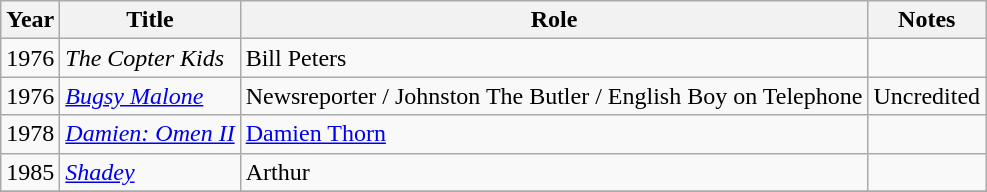<table class="wikitable sortable">
<tr>
<th>Year</th>
<th>Title</th>
<th>Role</th>
<th class="unsortable">Notes</th>
</tr>
<tr>
<td>1976</td>
<td><em>The Copter Kids</em></td>
<td>Bill Peters</td>
<td></td>
</tr>
<tr>
<td>1976</td>
<td><em><a href='#'>Bugsy Malone</a></em></td>
<td>Newsreporter / Johnston The Butler / English Boy on Telephone</td>
<td>Uncredited</td>
</tr>
<tr>
<td>1978</td>
<td><em><a href='#'>Damien: Omen II</a></em></td>
<td><a href='#'>Damien Thorn</a></td>
<td></td>
</tr>
<tr>
<td>1985</td>
<td><em><a href='#'>Shadey</a></em></td>
<td>Arthur</td>
<td></td>
</tr>
<tr>
</tr>
</table>
